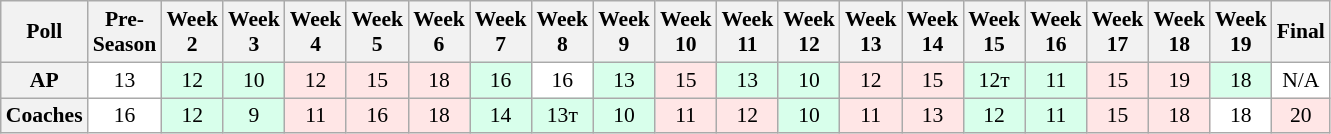<table class="wikitable" style="white-space:nowrap;font-size:90%">
<tr>
<th>Poll</th>
<th>Pre-<br>Season</th>
<th>Week<br>2</th>
<th>Week<br>3</th>
<th>Week<br>4</th>
<th>Week<br>5</th>
<th>Week<br>6</th>
<th>Week<br>7</th>
<th>Week<br>8</th>
<th>Week<br>9</th>
<th>Week<br>10</th>
<th>Week<br>11</th>
<th>Week<br>12</th>
<th>Week<br>13</th>
<th>Week<br>14</th>
<th>Week<br>15</th>
<th>Week<br>16</th>
<th>Week<br>17</th>
<th>Week<br>18</th>
<th>Week<br>19</th>
<th>Final</th>
</tr>
<tr style="text-align:center;">
<th>AP</th>
<td style="background:#FFF;">13</td>
<td style="background:#D8FFEB;">12</td>
<td style="background:#D8FFEB;">10</td>
<td style="background:#FFE6E6;">12</td>
<td style="background:#FFE6E6;">15</td>
<td style="background:#FFE6E6;">18</td>
<td style="background:#D8FFEB;">16</td>
<td style="background:#FFF;">16</td>
<td style="background:#D8FFEB;">13</td>
<td style="background:#FFE6E6;">15</td>
<td style="background:#D8FFEB;">13</td>
<td style="background:#D8FFEB;">10</td>
<td style="background:#FFE6E6;">12</td>
<td style="background:#FFE6E6;">15</td>
<td style="background:#D8FFEB;">12т</td>
<td style="background:#D8FFEB;">11</td>
<td style="background:#FFE6E6;">15</td>
<td style="background:#FFE6E6;">19</td>
<td style="background:#D8FFEB;">18</td>
<td style="background:#FFF;">N/A</td>
</tr>
<tr style="text-align:center;">
<th>Coaches</th>
<td style="background:#FFF;">16</td>
<td style="background:#D8FFEB;">12</td>
<td style="background:#D8FFEB;">9</td>
<td style="background:#FFE6E6;">11</td>
<td style="background:#FFE6E6;">16</td>
<td style="background:#FFE6E6;">18</td>
<td style="background:#D8FFEB;">14</td>
<td style="background:#D8FFEB;">13т</td>
<td style="background:#D8FFEB;">10</td>
<td style="background:#FFE6E6;">11</td>
<td style="background:#FFE6E6;">12</td>
<td style="background:#D8FFEB;">10</td>
<td style="background:#FFE6E6;">11</td>
<td style="background:#FFE6E6;">13</td>
<td style="background:#D8FFEB;">12</td>
<td style="background:#D8FFEB;">11</td>
<td style="background:#FFE6E6;">15</td>
<td style="background:#FFE6E6;">18</td>
<td style="background:#FFF;">18</td>
<td style="background:#FFE6E6;">20</td>
</tr>
</table>
